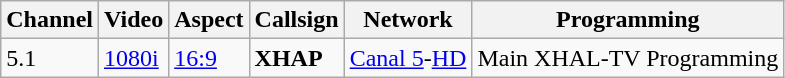<table class="wikitable sortable">
<tr>
<th>Channel</th>
<th>Video</th>
<th>Aspect</th>
<th>Callsign</th>
<th>Network</th>
<th>Programming</th>
</tr>
<tr>
<td>5.1</td>
<td><a href='#'>1080i</a></td>
<td><a href='#'>16:9</a></td>
<td><strong>XHAP</strong></td>
<td><a href='#'>Canal 5</a>-<a href='#'>HD</a></td>
<td>Main XHAL-TV Programming</td>
</tr>
</table>
